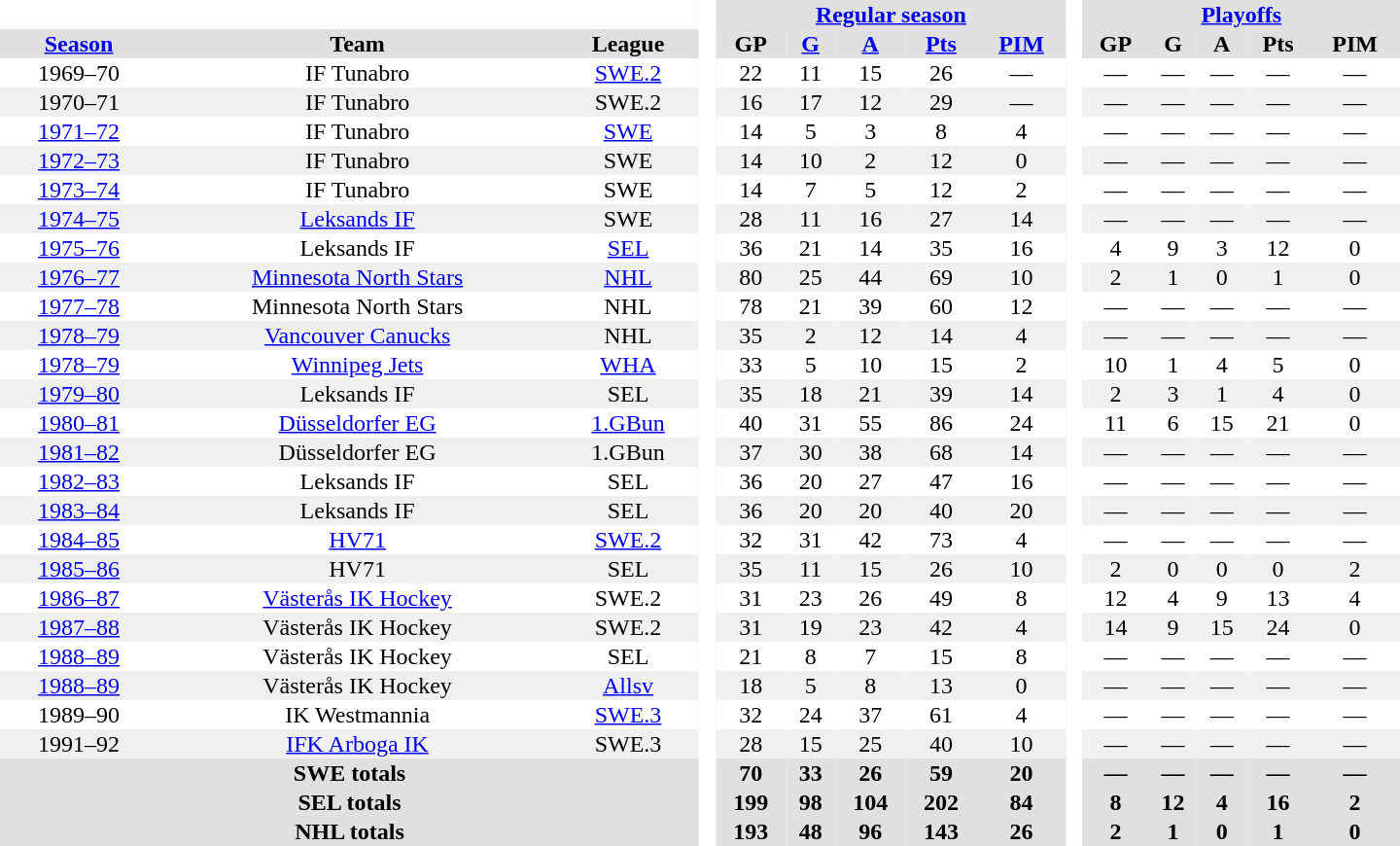<table border="0" cellpadding="1" cellspacing="0" style="text-align:center; width:60em">
<tr bgcolor="#e0e0e0">
<th colspan="3" bgcolor="#ffffff"> </th>
<th rowspan="99" bgcolor="#ffffff"> </th>
<th colspan="5"><a href='#'>Regular season</a></th>
<th rowspan="99" bgcolor="#ffffff"> </th>
<th colspan="5"><a href='#'>Playoffs</a></th>
</tr>
<tr bgcolor="#e0e0e0">
<th><a href='#'>Season</a></th>
<th>Team</th>
<th>League</th>
<th>GP</th>
<th><a href='#'>G</a></th>
<th><a href='#'>A</a></th>
<th><a href='#'>Pts</a></th>
<th><a href='#'>PIM</a></th>
<th>GP</th>
<th>G</th>
<th>A</th>
<th>Pts</th>
<th>PIM</th>
</tr>
<tr>
<td>1969–70</td>
<td>IF Tunabro</td>
<td><a href='#'>SWE.2</a></td>
<td>22</td>
<td>11</td>
<td>15</td>
<td>26</td>
<td>—</td>
<td>—</td>
<td>—</td>
<td>—</td>
<td>—</td>
<td>—</td>
</tr>
<tr bgcolor="#f0f0f0">
<td>1970–71</td>
<td>IF Tunabro</td>
<td>SWE.2</td>
<td>16</td>
<td>17</td>
<td>12</td>
<td>29</td>
<td>—</td>
<td>—</td>
<td>—</td>
<td>—</td>
<td>—</td>
<td>—</td>
</tr>
<tr>
<td><a href='#'>1971–72</a></td>
<td>IF Tunabro</td>
<td><a href='#'>SWE</a></td>
<td>14</td>
<td>5</td>
<td>3</td>
<td>8</td>
<td>4</td>
<td>—</td>
<td>—</td>
<td>—</td>
<td>—</td>
<td>—</td>
</tr>
<tr bgcolor="#f0f0f0">
<td><a href='#'>1972–73</a></td>
<td>IF Tunabro</td>
<td>SWE</td>
<td>14</td>
<td>10</td>
<td>2</td>
<td>12</td>
<td>0</td>
<td>—</td>
<td>—</td>
<td>—</td>
<td>—</td>
<td>—</td>
</tr>
<tr>
<td><a href='#'>1973–74</a></td>
<td>IF Tunabro</td>
<td>SWE</td>
<td>14</td>
<td>7</td>
<td>5</td>
<td>12</td>
<td>2</td>
<td>—</td>
<td>—</td>
<td>—</td>
<td>—</td>
<td>—</td>
</tr>
<tr bgcolor="#f0f0f0">
<td><a href='#'>1974–75</a></td>
<td><a href='#'>Leksands IF</a></td>
<td>SWE</td>
<td>28</td>
<td>11</td>
<td>16</td>
<td>27</td>
<td>14</td>
<td>—</td>
<td>—</td>
<td>—</td>
<td>—</td>
<td>—</td>
</tr>
<tr>
<td><a href='#'>1975–76</a></td>
<td>Leksands IF</td>
<td><a href='#'>SEL</a></td>
<td>36</td>
<td>21</td>
<td>14</td>
<td>35</td>
<td>16</td>
<td>4</td>
<td>9</td>
<td>3</td>
<td>12</td>
<td>0</td>
</tr>
<tr bgcolor="#f0f0f0">
<td><a href='#'>1976–77</a></td>
<td><a href='#'>Minnesota North Stars</a></td>
<td><a href='#'>NHL</a></td>
<td>80</td>
<td>25</td>
<td>44</td>
<td>69</td>
<td>10</td>
<td>2</td>
<td>1</td>
<td>0</td>
<td>1</td>
<td>0</td>
</tr>
<tr>
<td><a href='#'>1977–78</a></td>
<td>Minnesota North Stars</td>
<td>NHL</td>
<td>78</td>
<td>21</td>
<td>39</td>
<td>60</td>
<td>12</td>
<td>—</td>
<td>—</td>
<td>—</td>
<td>—</td>
<td>—</td>
</tr>
<tr bgcolor="#f0f0f0">
<td><a href='#'>1978–79</a></td>
<td><a href='#'>Vancouver Canucks</a></td>
<td>NHL</td>
<td>35</td>
<td>2</td>
<td>12</td>
<td>14</td>
<td>4</td>
<td>—</td>
<td>—</td>
<td>—</td>
<td>—</td>
<td>—</td>
</tr>
<tr>
<td><a href='#'>1978–79</a></td>
<td><a href='#'>Winnipeg Jets</a></td>
<td><a href='#'>WHA</a></td>
<td>33</td>
<td>5</td>
<td>10</td>
<td>15</td>
<td>2</td>
<td>10</td>
<td>1</td>
<td>4</td>
<td>5</td>
<td>0</td>
</tr>
<tr bgcolor="#f0f0f0">
<td><a href='#'>1979–80</a></td>
<td>Leksands IF</td>
<td>SEL</td>
<td>35</td>
<td>18</td>
<td>21</td>
<td>39</td>
<td>14</td>
<td>2</td>
<td>3</td>
<td>1</td>
<td>4</td>
<td>0</td>
</tr>
<tr>
<td><a href='#'>1980–81</a></td>
<td><a href='#'>Düsseldorfer EG</a></td>
<td><a href='#'>1.GBun</a></td>
<td>40</td>
<td>31</td>
<td>55</td>
<td>86</td>
<td>24</td>
<td>11</td>
<td>6</td>
<td>15</td>
<td>21</td>
<td>0</td>
</tr>
<tr bgcolor="#f0f0f0">
<td><a href='#'>1981–82</a></td>
<td>Düsseldorfer EG</td>
<td>1.GBun</td>
<td>37</td>
<td>30</td>
<td>38</td>
<td>68</td>
<td>14</td>
<td>—</td>
<td>—</td>
<td>—</td>
<td>—</td>
<td>—</td>
</tr>
<tr>
<td><a href='#'>1982–83</a></td>
<td>Leksands IF</td>
<td>SEL</td>
<td>36</td>
<td>20</td>
<td>27</td>
<td>47</td>
<td>16</td>
<td>—</td>
<td>—</td>
<td>—</td>
<td>—</td>
<td>—</td>
</tr>
<tr bgcolor="#f0f0f0">
<td><a href='#'>1983–84</a></td>
<td>Leksands IF</td>
<td>SEL</td>
<td>36</td>
<td>20</td>
<td>20</td>
<td>40</td>
<td>20</td>
<td>—</td>
<td>—</td>
<td>—</td>
<td>—</td>
<td>—</td>
</tr>
<tr>
<td><a href='#'>1984–85</a></td>
<td><a href='#'>HV71</a></td>
<td><a href='#'>SWE.2</a></td>
<td>32</td>
<td>31</td>
<td>42</td>
<td>73</td>
<td>4</td>
<td>—</td>
<td>—</td>
<td>—</td>
<td>—</td>
<td>—</td>
</tr>
<tr bgcolor="#f0f0f0">
<td><a href='#'>1985–86</a></td>
<td>HV71</td>
<td>SEL</td>
<td>35</td>
<td>11</td>
<td>15</td>
<td>26</td>
<td>10</td>
<td>2</td>
<td>0</td>
<td>0</td>
<td>0</td>
<td>2</td>
</tr>
<tr>
<td><a href='#'>1986–87</a></td>
<td><a href='#'>Västerås IK Hockey</a></td>
<td>SWE.2</td>
<td>31</td>
<td>23</td>
<td>26</td>
<td>49</td>
<td>8</td>
<td>12</td>
<td>4</td>
<td>9</td>
<td>13</td>
<td>4</td>
</tr>
<tr bgcolor="#f0f0f0">
<td><a href='#'>1987–88</a></td>
<td>Västerås IK Hockey</td>
<td>SWE.2</td>
<td>31</td>
<td>19</td>
<td>23</td>
<td>42</td>
<td>4</td>
<td>14</td>
<td>9</td>
<td>15</td>
<td>24</td>
<td>0</td>
</tr>
<tr>
<td><a href='#'>1988–89</a></td>
<td>Västerås IK Hockey</td>
<td>SEL</td>
<td>21</td>
<td>8</td>
<td>7</td>
<td>15</td>
<td>8</td>
<td>—</td>
<td>—</td>
<td>—</td>
<td>—</td>
<td>—</td>
</tr>
<tr bgcolor="#f0f0f0">
<td><a href='#'>1988–89</a></td>
<td>Västerås IK Hockey</td>
<td><a href='#'>Allsv</a></td>
<td>18</td>
<td>5</td>
<td>8</td>
<td>13</td>
<td>0</td>
<td>—</td>
<td>—</td>
<td>—</td>
<td>—</td>
<td>—</td>
</tr>
<tr>
<td>1989–90</td>
<td>IK Westmannia</td>
<td><a href='#'>SWE.3</a></td>
<td>32</td>
<td>24</td>
<td>37</td>
<td>61</td>
<td>4</td>
<td>—</td>
<td>—</td>
<td>—</td>
<td>—</td>
<td>—</td>
</tr>
<tr bgcolor="#f0f0f0">
<td>1991–92</td>
<td><a href='#'>IFK Arboga IK</a></td>
<td>SWE.3</td>
<td>28</td>
<td>15</td>
<td>25</td>
<td>40</td>
<td>10</td>
<td>—</td>
<td>—</td>
<td>—</td>
<td>—</td>
<td>—</td>
</tr>
<tr bgcolor="#e0e0e0">
<th colspan="3">SWE totals</th>
<th>70</th>
<th>33</th>
<th>26</th>
<th>59</th>
<th>20</th>
<th>—</th>
<th>—</th>
<th>—</th>
<th>—</th>
<th>—</th>
</tr>
<tr bgcolor="#e0e0e0">
<th colspan="3">SEL totals</th>
<th>199</th>
<th>98</th>
<th>104</th>
<th>202</th>
<th>84</th>
<th>8</th>
<th>12</th>
<th>4</th>
<th>16</th>
<th>2</th>
</tr>
<tr bgcolor="#e0e0e0">
<th colspan="3">NHL totals</th>
<th>193</th>
<th>48</th>
<th>96</th>
<th>143</th>
<th>26</th>
<th>2</th>
<th>1</th>
<th>0</th>
<th>1</th>
<th>0</th>
</tr>
</table>
